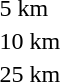<table>
<tr valign="top">
<td>5 km</td>
<td></td>
<td></td>
<td></td>
</tr>
<tr valign="top">
<td>10 km</td>
<td></td>
<td></td>
<td></td>
</tr>
<tr valign="top">
<td>25 km</td>
<td></td>
<td></td>
<td></td>
</tr>
</table>
